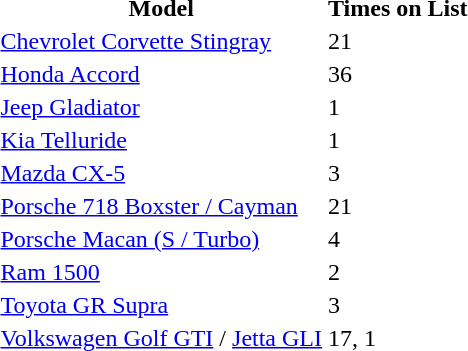<table>
<tr>
<th>Model</th>
<th>Times on List</th>
</tr>
<tr>
<td><a href='#'>Chevrolet Corvette Stingray</a></td>
<td>21</td>
</tr>
<tr>
<td><a href='#'>Honda Accord</a></td>
<td>36</td>
</tr>
<tr>
<td><a href='#'>Jeep Gladiator</a></td>
<td>1</td>
</tr>
<tr>
<td><a href='#'>Kia Telluride</a></td>
<td>1</td>
</tr>
<tr>
<td><a href='#'>Mazda CX-5</a></td>
<td>3</td>
</tr>
<tr>
<td><a href='#'>Porsche 718 Boxster / Cayman</a></td>
<td>21</td>
</tr>
<tr>
<td><a href='#'>Porsche Macan (S / Turbo)</a></td>
<td>4</td>
</tr>
<tr>
<td><a href='#'>Ram 1500</a></td>
<td>2</td>
</tr>
<tr>
<td><a href='#'>Toyota GR Supra</a></td>
<td>3</td>
</tr>
<tr>
<td><a href='#'>Volkswagen Golf GTI</a> / <a href='#'>Jetta GLI</a></td>
<td>17, 1</td>
</tr>
</table>
